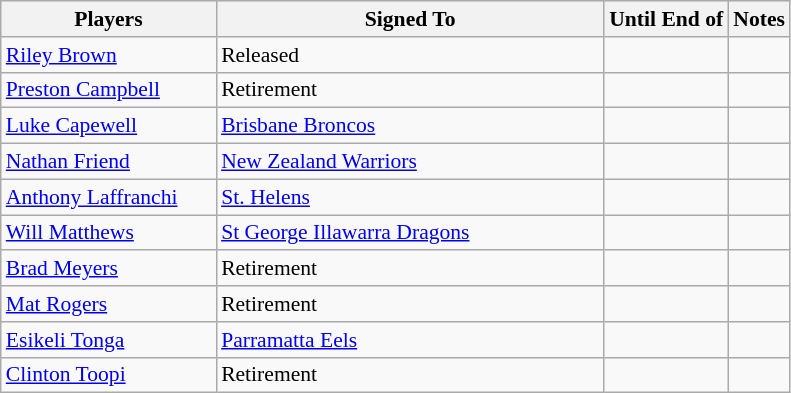<table class="wikitable" style="font-size:90%">
<tr bgcolor="#efefef">
<th style="width:9.5em">Players</th>
<th style="width:17.5em">Signed To</th>
<th>Until End of</th>
<th>Notes</th>
</tr>
<tr>
<td><a href='#'>Riley Brown</a></td>
<td>Released</td>
<td></td>
<td></td>
</tr>
<tr>
<td><a href='#'>Preston Campbell</a></td>
<td>Retirement</td>
<td></td>
<td></td>
</tr>
<tr>
<td><a href='#'>Luke Capewell</a></td>
<td> <a href='#'>Brisbane Broncos</a></td>
<td></td>
<td></td>
</tr>
<tr>
<td><a href='#'>Nathan Friend</a></td>
<td> <a href='#'>New Zealand Warriors</a></td>
<td></td>
<td></td>
</tr>
<tr>
<td><a href='#'>Anthony Laffranchi</a></td>
<td> <a href='#'>St. Helens</a></td>
<td></td>
<td></td>
</tr>
<tr>
<td><a href='#'>Will Matthews</a></td>
<td> <a href='#'>St George Illawarra Dragons</a></td>
<td></td>
<td></td>
</tr>
<tr>
<td><a href='#'>Brad Meyers</a></td>
<td>Retirement</td>
<td></td>
<td></td>
</tr>
<tr>
<td><a href='#'>Mat Rogers</a></td>
<td>Retirement</td>
<td></td>
<td></td>
</tr>
<tr>
<td><a href='#'>Esikeli Tonga</a></td>
<td> <a href='#'>Parramatta Eels</a></td>
<td></td>
<td></td>
</tr>
<tr>
<td><a href='#'>Clinton Toopi</a></td>
<td>Retirement</td>
<td></td>
<td></td>
</tr>
</table>
